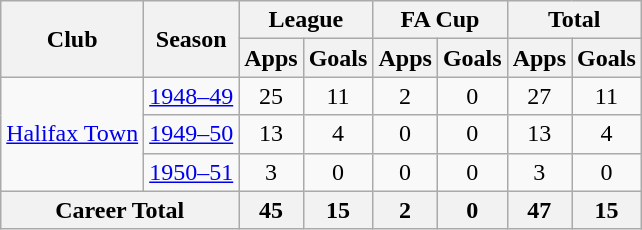<table class="wikitable" style="text-align: center;">
<tr>
<th rowspan="2">Club</th>
<th rowspan="2">Season</th>
<th colspan="2">League</th>
<th colspan="2">FA Cup</th>
<th colspan="2">Total</th>
</tr>
<tr>
<th>Apps</th>
<th>Goals</th>
<th>Apps</th>
<th>Goals</th>
<th>Apps</th>
<th>Goals</th>
</tr>
<tr>
<td rowspan="3"><a href='#'>Halifax Town</a></td>
<td><a href='#'>1948–49</a></td>
<td>25</td>
<td>11</td>
<td>2</td>
<td>0</td>
<td>27</td>
<td>11</td>
</tr>
<tr>
<td><a href='#'>1949–50</a></td>
<td>13</td>
<td>4</td>
<td>0</td>
<td>0</td>
<td>13</td>
<td>4</td>
</tr>
<tr>
<td><a href='#'>1950–51</a></td>
<td>3</td>
<td>0</td>
<td>0</td>
<td>0</td>
<td>3</td>
<td>0</td>
</tr>
<tr>
<th colspan="2">Career Total</th>
<th>45</th>
<th>15</th>
<th>2</th>
<th>0</th>
<th>47</th>
<th>15</th>
</tr>
</table>
